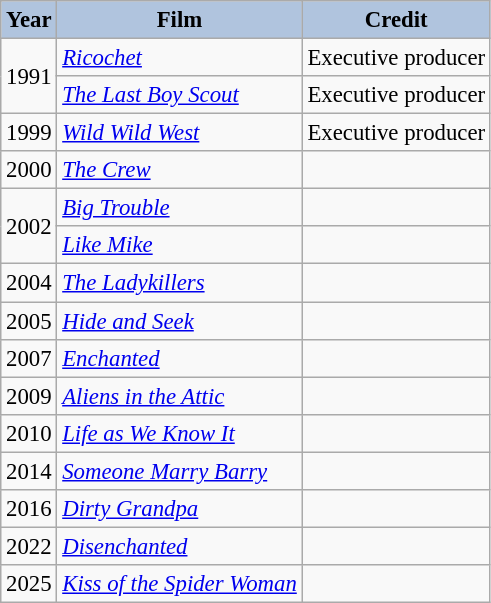<table class="wikitable" style="font-size:95%;">
<tr>
<th style="background:#B0C4DE;">Year</th>
<th style="background:#B0C4DE;">Film</th>
<th style="background:#B0C4DE;">Credit</th>
</tr>
<tr>
<td rowspan=2>1991</td>
<td><em><a href='#'>Ricochet</a></em></td>
<td>Executive producer</td>
</tr>
<tr>
<td><em><a href='#'>The Last Boy Scout</a></em></td>
<td>Executive producer</td>
</tr>
<tr>
<td>1999</td>
<td><em><a href='#'>Wild Wild West</a></em></td>
<td>Executive producer</td>
</tr>
<tr>
<td>2000</td>
<td><em><a href='#'>The Crew</a></em></td>
<td></td>
</tr>
<tr>
<td rowspan=2>2002</td>
<td><em><a href='#'>Big Trouble</a></em></td>
<td></td>
</tr>
<tr>
<td><em><a href='#'>Like Mike</a></em></td>
<td></td>
</tr>
<tr>
<td>2004</td>
<td><em><a href='#'>The Ladykillers</a></em></td>
<td></td>
</tr>
<tr>
<td>2005</td>
<td><em><a href='#'>Hide and Seek</a></em></td>
<td></td>
</tr>
<tr>
<td>2007</td>
<td><em><a href='#'>Enchanted</a></em></td>
<td></td>
</tr>
<tr>
<td>2009</td>
<td><em><a href='#'>Aliens in the Attic</a></em></td>
<td></td>
</tr>
<tr>
<td>2010</td>
<td><em><a href='#'>Life as We Know It</a></em></td>
<td></td>
</tr>
<tr>
<td>2014</td>
<td><em><a href='#'>Someone Marry Barry</a></em></td>
<td></td>
</tr>
<tr>
<td>2016</td>
<td><em><a href='#'>Dirty Grandpa</a></em></td>
<td></td>
</tr>
<tr>
<td>2022</td>
<td><em><a href='#'>Disenchanted</a></em></td>
<td></td>
</tr>
<tr>
<td>2025</td>
<td><em><a href='#'>Kiss of the Spider Woman</a></em></td>
<td></td>
</tr>
</table>
